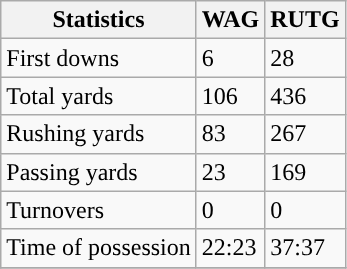<table class="wikitable">
<tr>
<th>Statistics</th>
<th>WAG</th>
<th>RUTG</th>
</tr>
<tr>
<td>First downs</td>
<td>6</td>
<td>28</td>
</tr>
<tr>
<td>Total yards</td>
<td>106</td>
<td>436</td>
</tr>
<tr>
<td>Rushing yards</td>
<td>83</td>
<td>267</td>
</tr>
<tr>
<td>Passing yards</td>
<td>23</td>
<td>169</td>
</tr>
<tr>
<td>Turnovers</td>
<td>0</td>
<td>0</td>
</tr>
<tr>
<td>Time of possession</td>
<td>22:23</td>
<td>37:37</td>
</tr>
<tr>
</tr>
</table>
